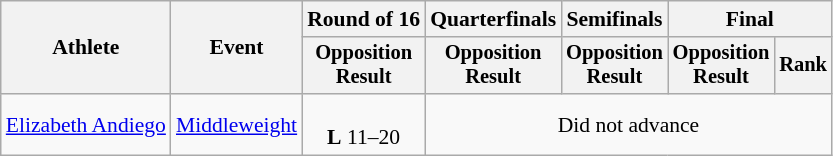<table class="wikitable" style="font-size:90%">
<tr>
<th rowspan=2>Athlete</th>
<th rowspan=2>Event</th>
<th>Round of 16</th>
<th>Quarterfinals</th>
<th>Semifinals</th>
<th colspan=2>Final</th>
</tr>
<tr style="font-size:95%">
<th>Opposition<br>Result</th>
<th>Opposition<br>Result</th>
<th>Opposition<br>Result</th>
<th>Opposition<br>Result</th>
<th>Rank</th>
</tr>
<tr align=center>
<td align=left><a href='#'>Elizabeth Andiego</a></td>
<td align=left><a href='#'>Middleweight</a></td>
<td><br><strong>L</strong> 11–20</td>
<td colspan=4>Did not advance</td>
</tr>
</table>
